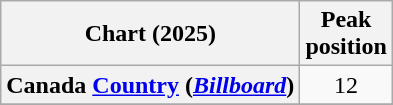<table class="wikitable sortable plainrowheaders" style="text-align:center">
<tr>
<th scope="col">Chart (2025)</th>
<th scope="col">Peak<br>position</th>
</tr>
<tr>
<th scope="row">Canada <a href='#'>Country</a> (<em><a href='#'>Billboard</a></em>)</th>
<td>12</td>
</tr>
<tr>
</tr>
<tr>
</tr>
<tr>
</tr>
</table>
